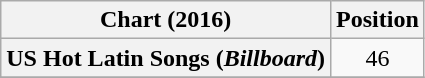<table class="wikitable sortable plainrowheaders" style="text-align:center">
<tr>
<th scope="col">Chart (2016)</th>
<th scope="col">Position</th>
</tr>
<tr>
<th scope="row">US Hot Latin Songs (<em>Billboard</em>)</th>
<td>46</td>
</tr>
<tr>
</tr>
</table>
